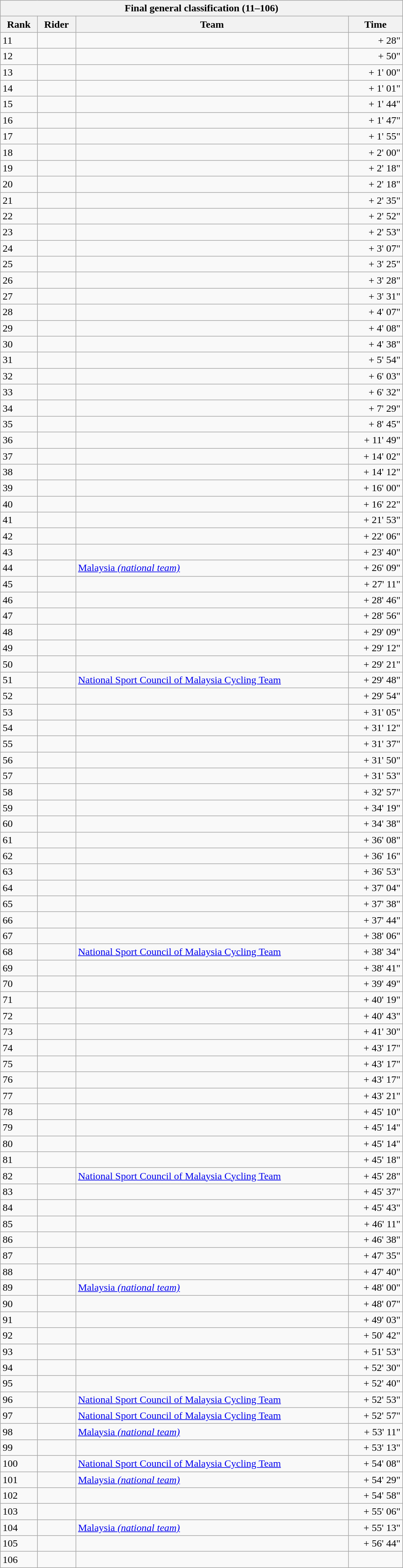<table class="collapsible collapsed wikitable" style="width:40em;margin-top:0">
<tr>
<th colspan=4>Final general classification (11–106)</th>
</tr>
<tr>
<th>Rank</th>
<th>Rider</th>
<th>Team</th>
<th>Time</th>
</tr>
<tr>
<td>11</td>
<td></td>
<td></td>
<td align="right">+ 28"</td>
</tr>
<tr>
<td>12</td>
<td></td>
<td></td>
<td align="right">+ 50"</td>
</tr>
<tr>
<td>13</td>
<td></td>
<td></td>
<td align="right">+ 1' 00"</td>
</tr>
<tr>
<td>14</td>
<td></td>
<td></td>
<td align="right">+ 1' 01"</td>
</tr>
<tr>
<td>15</td>
<td></td>
<td></td>
<td align="right">+ 1' 44"</td>
</tr>
<tr>
<td>16</td>
<td> </td>
<td></td>
<td align="right">+ 1' 47"</td>
</tr>
<tr>
<td>17</td>
<td></td>
<td></td>
<td align="right">+ 1' 55"</td>
</tr>
<tr>
<td>18</td>
<td></td>
<td></td>
<td align="right">+ 2' 00"</td>
</tr>
<tr>
<td>19</td>
<td></td>
<td></td>
<td align="right">+ 2' 18"</td>
</tr>
<tr>
<td>20</td>
<td></td>
<td></td>
<td align="right">+ 2' 18"</td>
</tr>
<tr>
<td>21</td>
<td></td>
<td></td>
<td align="right">+ 2' 35"</td>
</tr>
<tr>
<td>22</td>
<td></td>
<td></td>
<td align="right">+ 2' 52"</td>
</tr>
<tr>
<td>23</td>
<td></td>
<td></td>
<td align="right">+ 2' 53"</td>
</tr>
<tr>
<td>24</td>
<td></td>
<td></td>
<td align="right">+ 3' 07"</td>
</tr>
<tr>
<td>25</td>
<td></td>
<td></td>
<td align="right">+ 3' 25"</td>
</tr>
<tr>
<td>26</td>
<td></td>
<td></td>
<td align="right">+ 3' 28"</td>
</tr>
<tr>
<td>27</td>
<td></td>
<td></td>
<td align="right">+ 3' 31"</td>
</tr>
<tr>
<td>28</td>
<td></td>
<td></td>
<td align="right">+ 4' 07"</td>
</tr>
<tr>
<td>29</td>
<td></td>
<td></td>
<td align="right">+ 4' 08"</td>
</tr>
<tr>
<td>30</td>
<td></td>
<td></td>
<td align="right">+ 4' 38"</td>
</tr>
<tr>
<td>31</td>
<td></td>
<td></td>
<td align="right">+ 5' 54"</td>
</tr>
<tr>
<td>32</td>
<td></td>
<td> </td>
<td align="right">+ 6' 03"</td>
</tr>
<tr>
<td>33</td>
<td></td>
<td></td>
<td align="right">+ 6' 32"</td>
</tr>
<tr>
<td>34</td>
<td></td>
<td></td>
<td align="right">+ 7' 29"</td>
</tr>
<tr>
<td>35</td>
<td></td>
<td></td>
<td align="right">+ 8' 45"</td>
</tr>
<tr>
<td>36</td>
<td></td>
<td></td>
<td align="right">+ 11' 49"</td>
</tr>
<tr>
<td>37</td>
<td> </td>
<td></td>
<td align="right">+ 14' 02"</td>
</tr>
<tr>
<td>38</td>
<td></td>
<td></td>
<td align="right">+ 14' 12"</td>
</tr>
<tr>
<td>39</td>
<td></td>
<td></td>
<td align="right">+ 16' 00"</td>
</tr>
<tr>
<td>40</td>
<td></td>
<td></td>
<td align="right">+ 16' 22"</td>
</tr>
<tr>
<td>41</td>
<td></td>
<td></td>
<td align="right">+ 21' 53"</td>
</tr>
<tr>
<td>42</td>
<td></td>
<td></td>
<td align="right">+ 22' 06"</td>
</tr>
<tr>
<td>43</td>
<td></td>
<td></td>
<td align="right">+ 23' 40"</td>
</tr>
<tr>
<td>44</td>
<td></td>
<td><a href='#'>Malaysia <em>(national team)</em></a></td>
<td align="right">+ 26' 09"</td>
</tr>
<tr>
<td>45</td>
<td></td>
<td></td>
<td align="right">+ 27' 11"</td>
</tr>
<tr>
<td>46</td>
<td></td>
<td></td>
<td align="right">+ 28' 46"</td>
</tr>
<tr>
<td>47</td>
<td></td>
<td></td>
<td align="right">+ 28' 56"</td>
</tr>
<tr>
<td>48</td>
<td></td>
<td></td>
<td align="right">+ 29' 09"</td>
</tr>
<tr>
<td>49</td>
<td></td>
<td></td>
<td align="right">+ 29' 12"</td>
</tr>
<tr>
<td>50</td>
<td></td>
<td></td>
<td align="right">+ 29' 21"</td>
</tr>
<tr>
<td>51</td>
<td></td>
<td><a href='#'>National Sport Council of Malaysia Cycling Team</a></td>
<td align="right">+ 29' 48"</td>
</tr>
<tr>
<td>52</td>
<td></td>
<td></td>
<td align="right">+ 29' 54"</td>
</tr>
<tr>
<td>53</td>
<td></td>
<td></td>
<td align="right">+ 31' 05"</td>
</tr>
<tr>
<td>54</td>
<td></td>
<td></td>
<td align="right">+ 31' 12"</td>
</tr>
<tr>
<td>55</td>
<td></td>
<td></td>
<td align="right">+ 31' 37"</td>
</tr>
<tr>
<td>56</td>
<td></td>
<td></td>
<td align="right">+ 31' 50"</td>
</tr>
<tr>
<td>57</td>
<td></td>
<td></td>
<td align="right">+ 31' 53"</td>
</tr>
<tr>
<td>58</td>
<td></td>
<td></td>
<td align="right">+ 32' 57"</td>
</tr>
<tr>
<td>59</td>
<td></td>
<td></td>
<td align="right">+ 34' 19"</td>
</tr>
<tr>
<td>60</td>
<td></td>
<td></td>
<td align="right">+ 34' 38"</td>
</tr>
<tr>
<td>61</td>
<td></td>
<td></td>
<td align="right">+ 36' 08"</td>
</tr>
<tr>
<td>62</td>
<td></td>
<td></td>
<td align="right">+ 36' 16"</td>
</tr>
<tr>
<td>63</td>
<td></td>
<td></td>
<td align="right">+ 36' 53"</td>
</tr>
<tr>
<td>64</td>
<td></td>
<td></td>
<td align="right">+ 37' 04"</td>
</tr>
<tr>
<td>65</td>
<td></td>
<td></td>
<td align="right">+ 37' 38"</td>
</tr>
<tr>
<td>66</td>
<td></td>
<td></td>
<td align="right">+ 37' 44"</td>
</tr>
<tr>
<td>67</td>
<td></td>
<td></td>
<td align="right">+ 38' 06"</td>
</tr>
<tr>
<td>68</td>
<td></td>
<td><a href='#'>National Sport Council of Malaysia Cycling Team</a></td>
<td align="right">+ 38' 34"</td>
</tr>
<tr>
<td>69</td>
<td></td>
<td></td>
<td align="right">+ 38' 41"</td>
</tr>
<tr>
<td>70</td>
<td></td>
<td></td>
<td align="right">+ 39' 49"</td>
</tr>
<tr>
<td>71</td>
<td></td>
<td></td>
<td align="right">+ 40' 19"</td>
</tr>
<tr>
<td>72</td>
<td></td>
<td></td>
<td align="right">+ 40' 43"</td>
</tr>
<tr>
<td>73</td>
<td></td>
<td></td>
<td align="right">+ 41' 30"</td>
</tr>
<tr>
<td>74</td>
<td></td>
<td></td>
<td align="right">+ 43' 17"</td>
</tr>
<tr>
<td>75</td>
<td></td>
<td></td>
<td align="right">+ 43' 17"</td>
</tr>
<tr>
<td>76</td>
<td></td>
<td></td>
<td align="right">+ 43' 17"</td>
</tr>
<tr>
<td>77</td>
<td></td>
<td></td>
<td align="right">+ 43' 21"</td>
</tr>
<tr>
<td>78</td>
<td></td>
<td></td>
<td align="right">+ 45' 10"</td>
</tr>
<tr>
<td>79</td>
<td></td>
<td></td>
<td align="right">+ 45' 14"</td>
</tr>
<tr>
<td>80</td>
<td></td>
<td></td>
<td align="right">+ 45' 14"</td>
</tr>
<tr>
<td>81</td>
<td></td>
<td></td>
<td align="right">+ 45' 18"</td>
</tr>
<tr>
<td>82</td>
<td></td>
<td><a href='#'>National Sport Council of Malaysia Cycling Team</a></td>
<td align="right">+ 45' 28"</td>
</tr>
<tr>
<td>83</td>
<td></td>
<td></td>
<td align="right">+ 45' 37"</td>
</tr>
<tr>
<td>84</td>
<td></td>
<td></td>
<td align="right">+ 45' 43"</td>
</tr>
<tr>
<td>85</td>
<td></td>
<td></td>
<td align="right">+ 46' 11"</td>
</tr>
<tr>
<td>86</td>
<td></td>
<td></td>
<td align="right">+ 46' 38"</td>
</tr>
<tr>
<td>87</td>
<td></td>
<td></td>
<td align="right">+ 47' 35"</td>
</tr>
<tr>
<td>88</td>
<td></td>
<td></td>
<td align="right">+ 47' 40"</td>
</tr>
<tr>
<td>89</td>
<td></td>
<td><a href='#'>Malaysia <em>(national team)</em></a></td>
<td align="right">+ 48' 00"</td>
</tr>
<tr>
<td>90</td>
<td></td>
<td></td>
<td align="right">+ 48' 07"</td>
</tr>
<tr>
<td>91</td>
<td></td>
<td></td>
<td align="right">+ 49' 03"</td>
</tr>
<tr>
<td>92</td>
<td></td>
<td></td>
<td align="right">+ 50' 42"</td>
</tr>
<tr>
<td>93</td>
<td></td>
<td></td>
<td align="right">+ 51' 53"</td>
</tr>
<tr>
<td>94</td>
<td></td>
<td></td>
<td align="right">+ 52' 30"</td>
</tr>
<tr>
<td>95</td>
<td></td>
<td></td>
<td align="right">+ 52' 40"</td>
</tr>
<tr>
<td>96</td>
<td></td>
<td><a href='#'>National Sport Council of Malaysia Cycling Team</a></td>
<td align="right">+ 52' 53"</td>
</tr>
<tr>
<td>97</td>
<td></td>
<td><a href='#'>National Sport Council of Malaysia Cycling Team</a></td>
<td align="right">+ 52' 57"</td>
</tr>
<tr>
<td>98</td>
<td></td>
<td><a href='#'>Malaysia <em>(national team)</em></a></td>
<td align="right">+ 53' 11"</td>
</tr>
<tr>
<td>99</td>
<td></td>
<td></td>
<td align="right">+ 53' 13"</td>
</tr>
<tr>
<td>100</td>
<td></td>
<td><a href='#'>National Sport Council of Malaysia Cycling Team</a></td>
<td align="right">+ 54' 08"</td>
</tr>
<tr>
<td>101</td>
<td></td>
<td><a href='#'>Malaysia <em>(national team)</em></a></td>
<td align="right">+ 54' 29"</td>
</tr>
<tr>
<td>102</td>
<td></td>
<td></td>
<td align="right">+ 54' 58"</td>
</tr>
<tr>
<td>103</td>
<td></td>
<td></td>
<td align="right">+ 55' 06"</td>
</tr>
<tr>
<td>104</td>
<td></td>
<td><a href='#'>Malaysia <em>(national team)</em></a></td>
<td align="right">+ 55' 13"</td>
</tr>
<tr>
<td>105</td>
<td></td>
<td></td>
<td align="right">+ 56' 44"</td>
</tr>
<tr>
<td>106</td>
<td></td>
<td></td>
<td align="right"></td>
</tr>
</table>
